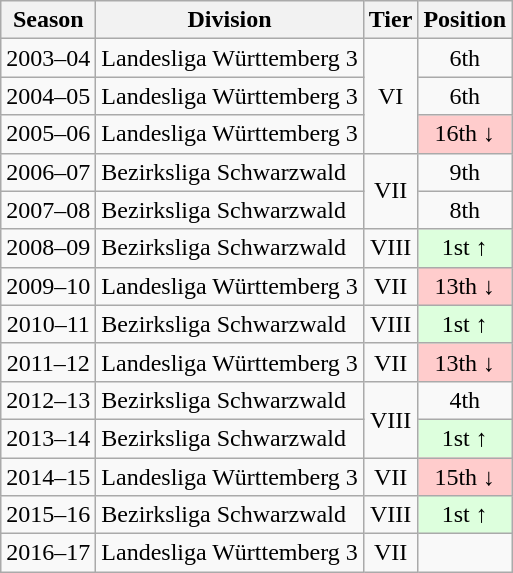<table class="wikitable">
<tr>
<th>Season</th>
<th>Division</th>
<th>Tier</th>
<th>Position</th>
</tr>
<tr align="center">
<td>2003–04</td>
<td align="left">Landesliga Württemberg 3</td>
<td rowspan=3>VI</td>
<td>6th</td>
</tr>
<tr align="center">
<td>2004–05</td>
<td align="left">Landesliga Württemberg 3</td>
<td>6th</td>
</tr>
<tr align="center">
<td>2005–06</td>
<td align="left">Landesliga Württemberg 3</td>
<td style="background:#ffcccc">16th ↓</td>
</tr>
<tr align="center">
<td>2006–07</td>
<td align="left">Bezirksliga Schwarzwald</td>
<td rowspan=2>VII</td>
<td>9th</td>
</tr>
<tr align="center">
<td>2007–08</td>
<td align="left">Bezirksliga Schwarzwald</td>
<td>8th</td>
</tr>
<tr align="center">
<td>2008–09</td>
<td align="left">Bezirksliga Schwarzwald</td>
<td>VIII</td>
<td style="background:#ddffdd">1st ↑</td>
</tr>
<tr align="center">
<td>2009–10</td>
<td align="left">Landesliga Württemberg 3</td>
<td>VII</td>
<td style="background:#ffcccc">13th ↓</td>
</tr>
<tr align="center">
<td>2010–11</td>
<td align="left">Bezirksliga Schwarzwald</td>
<td>VIII</td>
<td style="background:#ddffdd">1st ↑</td>
</tr>
<tr align="center">
<td>2011–12</td>
<td align="left">Landesliga Württemberg 3</td>
<td>VII</td>
<td style="background:#ffcccc">13th ↓</td>
</tr>
<tr align="center">
<td>2012–13</td>
<td align="left">Bezirksliga Schwarzwald</td>
<td rowspan=2>VIII</td>
<td>4th</td>
</tr>
<tr align="center">
<td>2013–14</td>
<td align="left">Bezirksliga Schwarzwald</td>
<td style="background:#ddffdd">1st ↑</td>
</tr>
<tr align="center">
<td>2014–15</td>
<td align="left">Landesliga Württemberg 3</td>
<td>VII</td>
<td style="background:#ffcccc">15th ↓</td>
</tr>
<tr align="center">
<td>2015–16</td>
<td align="left">Bezirksliga Schwarzwald</td>
<td>VIII</td>
<td style="background:#ddffdd">1st ↑</td>
</tr>
<tr align="center">
<td>2016–17</td>
<td align="left">Landesliga Württemberg 3</td>
<td>VII</td>
<td></td>
</tr>
</table>
